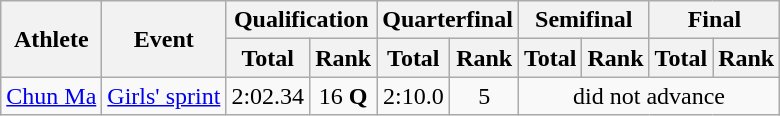<table class="wikitable">
<tr>
<th rowspan="2">Athlete</th>
<th rowspan="2">Event</th>
<th colspan="2">Qualification</th>
<th colspan="2">Quarterfinal</th>
<th colspan="2">Semifinal</th>
<th colspan="2">Final</th>
</tr>
<tr>
<th>Total</th>
<th>Rank</th>
<th>Total</th>
<th>Rank</th>
<th>Total</th>
<th>Rank</th>
<th>Total</th>
<th>Rank</th>
</tr>
<tr>
<td><a href='#'>Chun Ma</a></td>
<td><a href='#'>Girls' sprint</a></td>
<td align="center">2:02.34</td>
<td align="center">16 <strong>Q</strong></td>
<td align="center">2:10.0</td>
<td align="center">5</td>
<td align="center" colspan=4>did not advance</td>
</tr>
</table>
